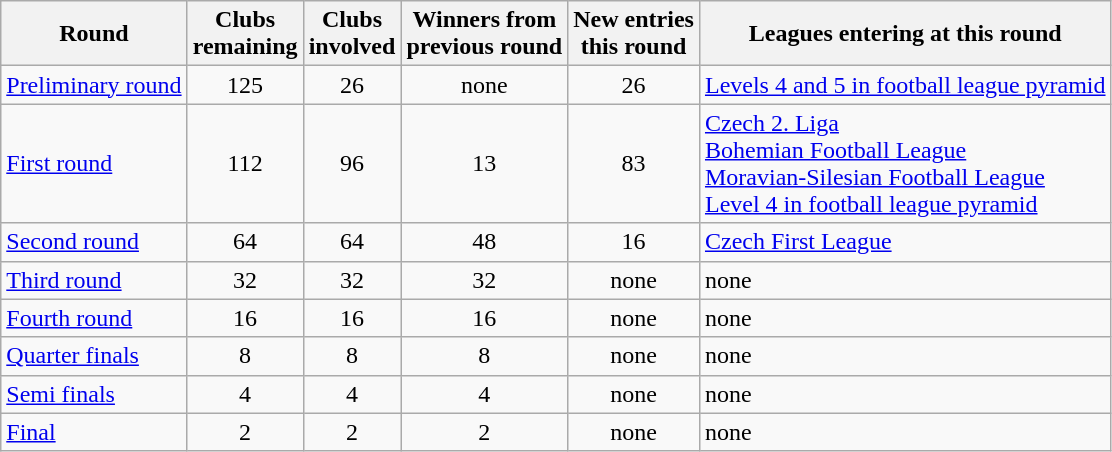<table class="wikitable">
<tr>
<th>Round</th>
<th>Clubs<br>remaining</th>
<th>Clubs<br>involved</th>
<th>Winners from<br>previous round</th>
<th>New entries<br>this round</th>
<th>Leagues entering at this round</th>
</tr>
<tr>
<td><a href='#'>Preliminary round</a></td>
<td align="center">125</td>
<td align="center">26</td>
<td align="center">none</td>
<td align="center">26</td>
<td><a href='#'>Levels 4 and 5 in football league pyramid</a></td>
</tr>
<tr>
<td><a href='#'>First round</a></td>
<td align="center">112</td>
<td align="center">96</td>
<td align="center">13</td>
<td align="center">83</td>
<td><a href='#'>Czech 2. Liga</a><br><a href='#'>Bohemian Football League</a><br><a href='#'>Moravian-Silesian Football League</a><br><a href='#'>Level 4 in football league pyramid</a></td>
</tr>
<tr>
<td><a href='#'>Second round</a></td>
<td align="center">64</td>
<td align="center">64</td>
<td align="center">48</td>
<td align="center">16</td>
<td><a href='#'>Czech First League</a></td>
</tr>
<tr>
<td><a href='#'>Third round</a></td>
<td align="center">32</td>
<td align="center">32</td>
<td align="center">32</td>
<td align="center">none</td>
<td>none</td>
</tr>
<tr>
<td><a href='#'>Fourth round</a></td>
<td align="center">16</td>
<td align="center">16</td>
<td align="center">16</td>
<td align="center">none</td>
<td>none</td>
</tr>
<tr>
<td><a href='#'>Quarter finals</a></td>
<td align="center">8</td>
<td align="center">8</td>
<td align="center">8</td>
<td align="center">none</td>
<td>none</td>
</tr>
<tr>
<td><a href='#'>Semi finals</a></td>
<td align="center">4</td>
<td align="center">4</td>
<td align="center">4</td>
<td align="center">none</td>
<td>none</td>
</tr>
<tr>
<td><a href='#'>Final</a></td>
<td align="center">2</td>
<td align="center">2</td>
<td align="center">2</td>
<td align="center">none</td>
<td>none</td>
</tr>
</table>
